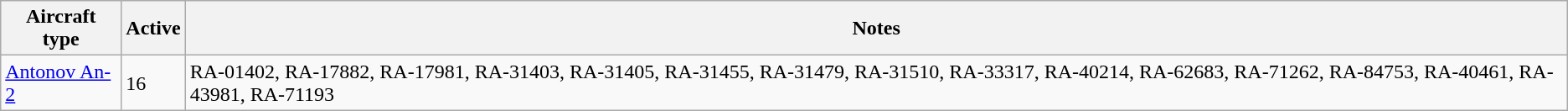<table class="wikitable sortable">
<tr>
<th>Aircraft type</th>
<th>Active</th>
<th>Notes</th>
</tr>
<tr>
<td><a href='#'>Antonov An-2</a></td>
<td>16</td>
<td>RA-01402, RA-17882, RA-17981, RA-31403, RA-31405, RA-31455, RA-31479, RA-31510, RA-33317, RA-40214, RA-62683, RA-71262, RA-84753, RA-40461, RA-43981, RA-71193</td>
</tr>
</table>
